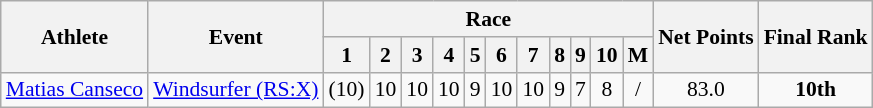<table class="wikitable" border="1" style="font-size:90%">
<tr>
<th rowspan=2>Athlete</th>
<th rowspan=2>Event</th>
<th colspan=11>Race</th>
<th rowspan=2>Net Points</th>
<th rowspan=2>Final Rank</th>
</tr>
<tr>
<th>1</th>
<th>2</th>
<th>3</th>
<th>4</th>
<th>5</th>
<th>6</th>
<th>7</th>
<th>8</th>
<th>9</th>
<th>10</th>
<th>M</th>
</tr>
<tr align=center>
<td align=left><a href='#'>Matias Canseco</a></td>
<td align=left><a href='#'>Windsurfer (RS:X)</a></td>
<td>(10)</td>
<td>10</td>
<td>10</td>
<td>10</td>
<td>9</td>
<td>10</td>
<td>10</td>
<td>9</td>
<td>7</td>
<td>8</td>
<td>/</td>
<td>83.0</td>
<td><strong>10th</strong></td>
</tr>
</table>
